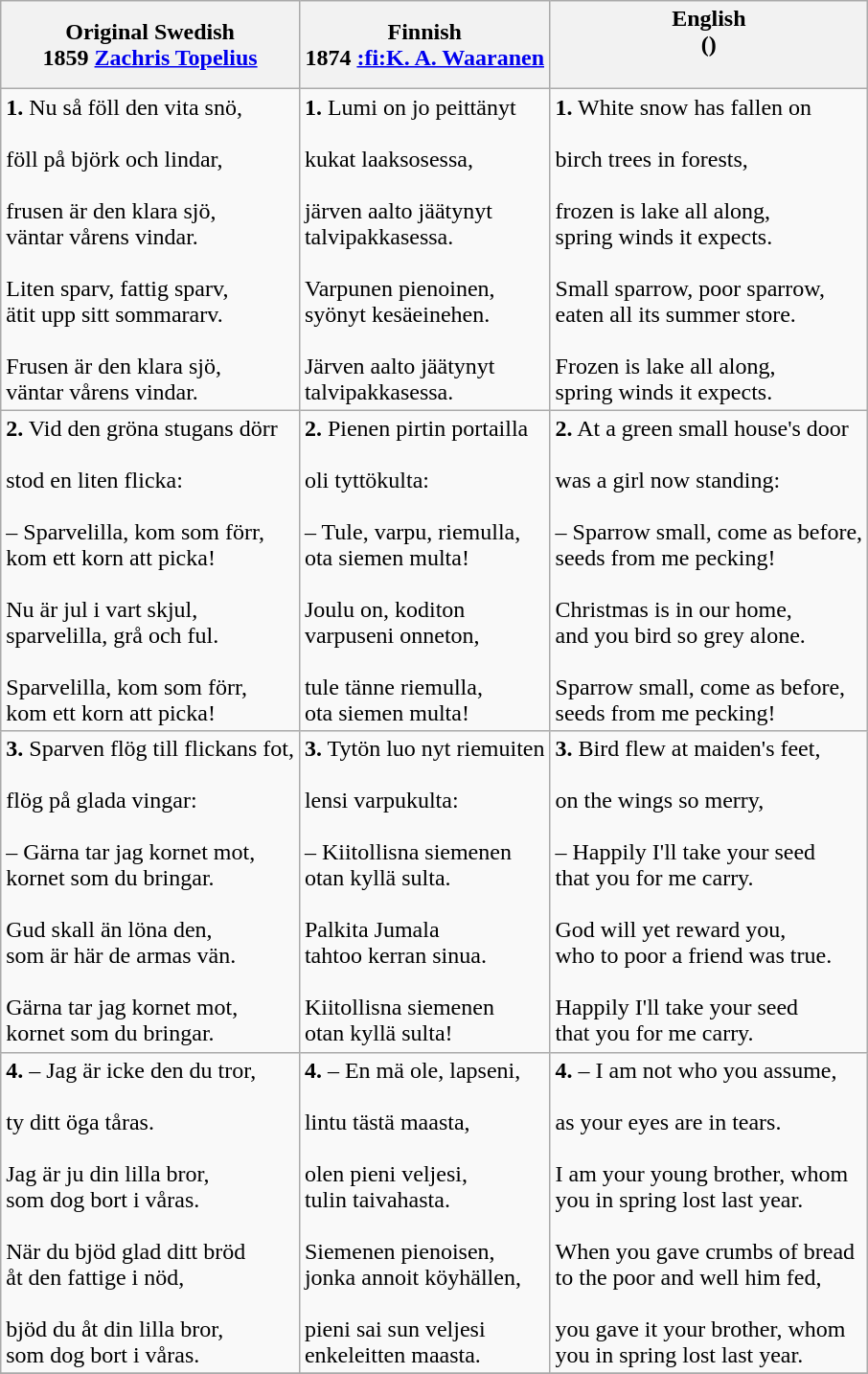<table class="wikitable" style="text-align:left;">
<tr>
<th>Original Swedish<br>1859 <a href='#'>Zachris Topelius</a></th>
<th>Finnish<br>1874 <a href='#'>:fi:K. A. Waaranen</a></th>
<th>English<br>()<em><br><br></th>
</tr>
<tr>
<td><strong>1.</strong> Nu så föll den vita snö,<br><br>föll på björk och lindar,<br>
<br>
frusen är den klara sjö,<br>
väntar vårens vindar.<br>
<br>
Liten sparv, fattig sparv,<br>
ätit upp sitt sommararv.<br>
<br>
Frusen är den klara sjö,<br>
väntar vårens vindar.</td>
<td><strong>1.</strong> Lumi on jo peittänyt<br><br>kukat laaksosessa,<br>
<br>
järven aalto jäätynyt<br>
talvipakkasessa.<br>
<br>
Varpunen pienoinen,<br>
syönyt kesäeinehen.<br>
<br>
Järven aalto jäätynyt<br>
talvipakkasessa.</td>
<td><strong>1.</strong> White snow has fallen on<br><br>birch trees in forests,<br>
<br>
frozen is lake all along,<br>
spring winds it expects.<br>
<br>
Small sparrow, poor sparrow,<br>
eaten all its summer store.<br>
<br>
Frozen is lake all along,<br>
spring winds it expects.<br></td>
</tr>
<tr>
<td><strong>2.</strong> Vid den gröna stugans dörr<br><br>stod en liten flicka:<br>
<br>
– Sparvelilla, kom som förr,<br>
kom ett korn att picka!<br>
<br>
Nu är jul i vart skjul,<br>
sparvelilla, grå och ful.<br>
<br>
Sparvelilla, kom som förr,<br>
kom ett korn att picka!</td>
<td><strong>2.</strong> Pienen pirtin portailla<br><br>oli tyttökulta:<br>
<br>
– Tule, varpu, riemulla,<br>
ota siemen multa!<br>
<br>
Joulu on, koditon<br>
varpuseni onneton,<br>
<br>
tule tänne riemulla,<br>
ota siemen multa!</td>
<td><strong>2.</strong> At a green small house's door<br><br>was a girl now standing:<br>
<br>
– Sparrow small, come as before,<br>
seeds from me pecking!<br>
<br>
Christmas is in our home,<br>
and you bird so grey alone.<br>
<br>
Sparrow small, come as before,<br>
seeds from me pecking!</td>
</tr>
<tr>
<td><strong>3.</strong> Sparven flög till flickans fot,<br><br>flög på glada vingar:<br>
<br>
– Gärna tar jag kornet mot,<br>
kornet som du bringar.<br>
<br>
Gud skall än löna den,<br>
som är här de armas vän.<br>
<br>
Gärna tar jag kornet mot,<br>
kornet som du bringar.</td>
<td><strong>3.</strong> Tytön luo nyt riemuiten<br><br>lensi varpukulta:<br>
<br>
– Kiitollisna siemenen<br>
otan kyllä sulta.<br>
<br>
Palkita Jumala<br>
tahtoo kerran sinua.<br>
<br>
Kiitollisna siemenen<br>
otan kyllä sulta!</td>
<td><strong>3.</strong> Bird flew at maiden's feet,<br><br>on the wings so merry,<br>
<br>
– Happily I'll take your seed<br>
that you for me carry.<br>
<br>
God will yet reward you,<br>
who to poor a friend was true.<br>
<br>
Happily I'll take your seed<br>
that you for me carry.</td>
</tr>
<tr>
<td><strong>4.</strong> – Jag är icke den du tror,<br><br>ty ditt öga tåras.<br>
<br>
Jag är ju din lilla bror,<br>
som dog bort i våras.<br>
<br>
När du bjöd glad ditt bröd<br>
åt den fattige i nöd,<br>
<br>
bjöd du åt din lilla bror,<br>
som dog bort i våras.</td>
<td><strong>4.</strong> – En mä ole, lapseni,<br><br>lintu tästä maasta,<br>
<br>
olen pieni veljesi,<br>
tulin taivahasta.<br>
<br>
Siemenen pienoisen,<br>
jonka annoit köyhällen,<br>
<br>
pieni sai sun veljesi<br>
enkeleitten maasta.</td>
<td><strong>4.</strong> – I am not who you assume,<br><br>as your eyes are in tears.<br>
<br>
I am your young brother, whom<br>
you in spring lost last year.<br>
<br>
When you gave crumbs of bread<br>
to the poor and well him fed,<br>
<br>
you gave it your brother, whom<br>
you in spring lost last year.</td>
</tr>
<tr>
</tr>
</table>
